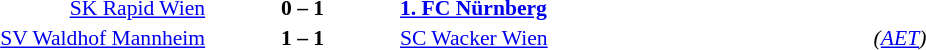<table width=100% cellspacing=1>
<tr>
<th width=25%></th>
<th width=10%></th>
<th width=25%></th>
<th></th>
</tr>
<tr style=font-size:90%>
<td align=right><a href='#'>SK Rapid Wien</a></td>
<td align=center><strong>0 – 1</strong></td>
<td><strong><a href='#'>1. FC Nürnberg</a></strong></td>
</tr>
<tr style=font-size:90%>
<td align=right><a href='#'>SV Waldhof Mannheim</a></td>
<td align=center><strong>1 – 1</strong></td>
<td><a href='#'>SC Wacker Wien</a></td>
<td><em>(<a href='#'>AET</a>)</em></td>
</tr>
</table>
